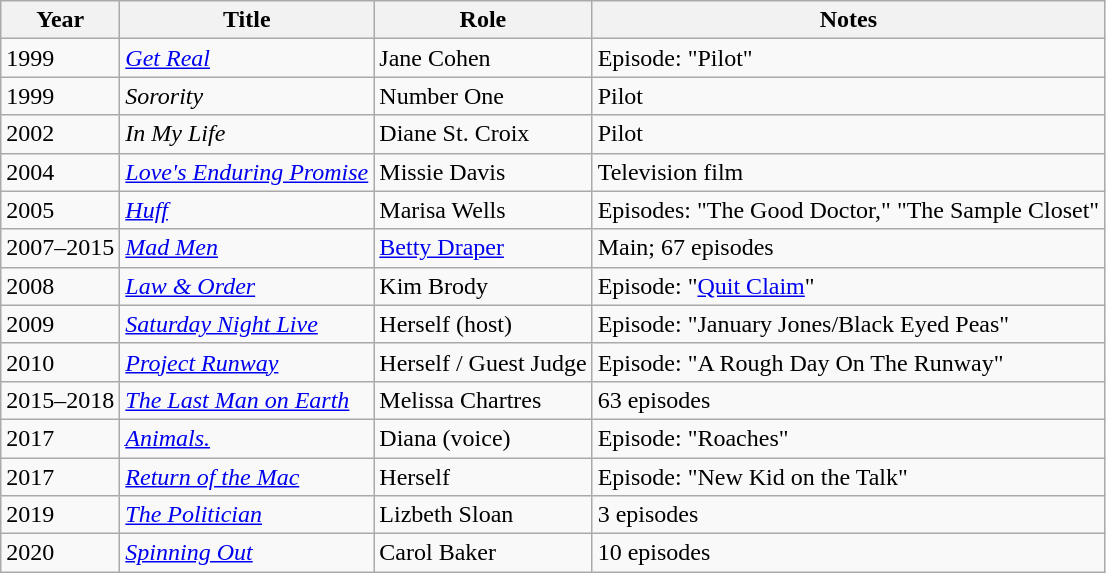<table class="wikitable sortable">
<tr>
<th>Year</th>
<th>Title</th>
<th>Role</th>
<th class="unsortable">Notes</th>
</tr>
<tr>
<td>1999</td>
<td><em><a href='#'>Get Real</a></em></td>
<td>Jane Cohen</td>
<td>Episode: "Pilot"</td>
</tr>
<tr>
<td>1999</td>
<td><em>Sorority</em></td>
<td>Number One</td>
<td>Pilot</td>
</tr>
<tr>
<td>2002</td>
<td><em>In My Life</em></td>
<td>Diane St. Croix</td>
<td>Pilot</td>
</tr>
<tr>
<td>2004</td>
<td><em><a href='#'>Love's Enduring Promise</a></em></td>
<td>Missie Davis</td>
<td>Television film</td>
</tr>
<tr>
<td>2005</td>
<td><em><a href='#'>Huff</a></em></td>
<td>Marisa Wells</td>
<td>Episodes: "The Good Doctor," "The Sample Closet"</td>
</tr>
<tr>
<td>2007–2015</td>
<td><em><a href='#'>Mad Men</a></em></td>
<td><a href='#'>Betty Draper</a></td>
<td>Main; 67 episodes</td>
</tr>
<tr>
<td>2008</td>
<td><em><a href='#'>Law & Order</a></em></td>
<td>Kim Brody</td>
<td>Episode: "<a href='#'>Quit Claim</a>"</td>
</tr>
<tr>
<td>2009</td>
<td><em><a href='#'>Saturday Night Live</a></em></td>
<td>Herself (host)</td>
<td>Episode: "January Jones/Black Eyed Peas"</td>
</tr>
<tr>
<td>2010</td>
<td><em><a href='#'>Project Runway</a></em></td>
<td>Herself / Guest Judge</td>
<td>Episode: "A Rough Day On The Runway"</td>
</tr>
<tr>
<td>2015–2018</td>
<td><em><a href='#'>The Last Man on Earth</a></em></td>
<td>Melissa Chartres</td>
<td>63 episodes</td>
</tr>
<tr>
<td>2017</td>
<td><em><a href='#'>Animals.</a></em></td>
<td>Diana (voice)</td>
<td>Episode: "Roaches"</td>
</tr>
<tr>
<td>2017</td>
<td><em><a href='#'>Return of the Mac</a></em></td>
<td>Herself</td>
<td>Episode: "New Kid on the Talk"</td>
</tr>
<tr>
<td>2019</td>
<td><em><a href='#'>The Politician</a></em></td>
<td>Lizbeth Sloan</td>
<td>3 episodes</td>
</tr>
<tr>
<td>2020</td>
<td><em><a href='#'>Spinning Out</a></em></td>
<td>Carol Baker</td>
<td>10 episodes</td>
</tr>
</table>
